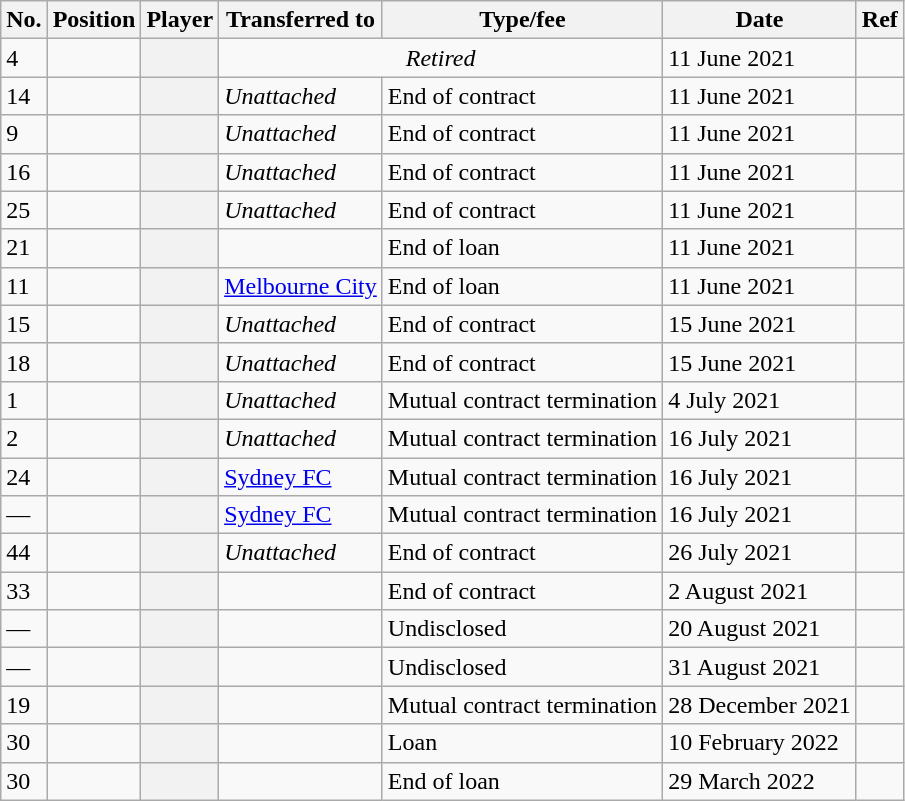<table class="wikitable plainrowheaders sortable" style="text-align:center; text-align:left">
<tr>
<th scope="col">No.</th>
<th scope="col">Position</th>
<th scope="col">Player</th>
<th scope="col">Transferred to</th>
<th scope="col">Type/fee</th>
<th scope="col">Date</th>
<th scope="col" class="unsortable">Ref</th>
</tr>
<tr>
<td>4</td>
<td></td>
<th scope="row"></th>
<td colspan="2" align="center"><em>Retired</em></td>
<td>11 June 2021</td>
<td></td>
</tr>
<tr>
<td>14</td>
<td></td>
<th scope="row"></th>
<td><em>Unattached</em></td>
<td>End of contract</td>
<td>11 June 2021</td>
<td></td>
</tr>
<tr>
<td>9</td>
<td></td>
<th scope="row"></th>
<td><em>Unattached</em></td>
<td>End of contract</td>
<td>11 June 2021</td>
<td></td>
</tr>
<tr>
<td>16</td>
<td></td>
<th scope="row"></th>
<td><em>Unattached</em></td>
<td>End of contract</td>
<td>11 June 2021</td>
<td></td>
</tr>
<tr>
<td>25</td>
<td></td>
<th scope="row"></th>
<td><em>Unattached</em></td>
<td>End of contract</td>
<td>11 June 2021</td>
<td></td>
</tr>
<tr>
<td>21</td>
<td></td>
<th scope="row"></th>
<td></td>
<td>End of loan</td>
<td>11 June 2021</td>
<td></td>
</tr>
<tr>
<td>11</td>
<td></td>
<th scope="row"></th>
<td><a href='#'>Melbourne City</a></td>
<td>End of loan</td>
<td>11 June 2021</td>
<td></td>
</tr>
<tr>
<td>15</td>
<td></td>
<th scope="row"></th>
<td><em>Unattached</em></td>
<td>End of contract</td>
<td>15 June 2021</td>
<td></td>
</tr>
<tr>
<td>18</td>
<td></td>
<th scope="row"></th>
<td><em>Unattached</em></td>
<td>End of contract</td>
<td>15 June 2021</td>
<td></td>
</tr>
<tr>
<td>1</td>
<td></td>
<th scope="row"></th>
<td><em>Unattached</em></td>
<td>Mutual contract termination</td>
<td>4 July 2021</td>
<td></td>
</tr>
<tr>
<td>2</td>
<td></td>
<th scope="row"></th>
<td><em>Unattached</em></td>
<td>Mutual contract termination</td>
<td>16 July 2021</td>
<td></td>
</tr>
<tr>
<td>24</td>
<td></td>
<th scope="row"></th>
<td><a href='#'>Sydney FC</a></td>
<td>Mutual contract termination</td>
<td>16 July 2021</td>
<td></td>
</tr>
<tr>
<td>—</td>
<td></td>
<th scope="row"></th>
<td><a href='#'>Sydney FC</a></td>
<td>Mutual contract termination</td>
<td>16 July 2021</td>
<td></td>
</tr>
<tr>
<td>44</td>
<td></td>
<th scope="row"></th>
<td><em>Unattached</em></td>
<td>End of contract</td>
<td>26 July 2021</td>
<td></td>
</tr>
<tr>
<td>33</td>
<td></td>
<th scope="row"></th>
<td></td>
<td>End of contract</td>
<td>2 August 2021</td>
<td></td>
</tr>
<tr>
<td>—</td>
<td></td>
<th scope="row"></th>
<td></td>
<td>Undisclosed</td>
<td>20 August 2021</td>
<td></td>
</tr>
<tr>
<td>—</td>
<td></td>
<th scope="row"></th>
<td></td>
<td>Undisclosed</td>
<td>31 August 2021</td>
<td></td>
</tr>
<tr>
<td>19</td>
<td></td>
<th scope="row"></th>
<td></td>
<td>Mutual contract termination</td>
<td>28 December 2021</td>
<td></td>
</tr>
<tr>
<td>30</td>
<td></td>
<th scope="row"></th>
<td></td>
<td>Loan</td>
<td>10 February 2022</td>
<td></td>
</tr>
<tr>
<td>30</td>
<td></td>
<th scope="row"></th>
<td></td>
<td>End of loan</td>
<td>29 March 2022</td>
<td></td>
</tr>
</table>
